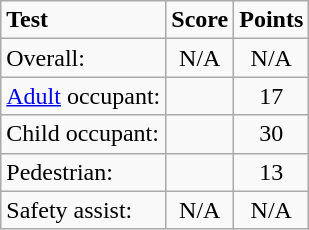<table class="wikitable">
<tr>
<td><strong>Test</strong></td>
<td><strong>Score</strong></td>
<td><strong>Points</strong></td>
</tr>
<tr>
<td>Overall:</td>
<td style="text-align:center;">N/A</td>
<td style="text-align:center;">N/A</td>
</tr>
<tr>
<td><a href='#'>Adult</a> occupant:</td>
<td style="text-align:center;"></td>
<td style="text-align:center;">17</td>
</tr>
<tr>
<td>Child occupant:</td>
<td style="text-align:center;"></td>
<td style="text-align:center;">30</td>
</tr>
<tr>
<td>Pedestrian:</td>
<td style="text-align:center;"></td>
<td style="text-align:center;">13</td>
</tr>
<tr>
<td>Safety assist:</td>
<td style="text-align:center;">N/A</td>
<td style="text-align:center;">N/A</td>
</tr>
</table>
